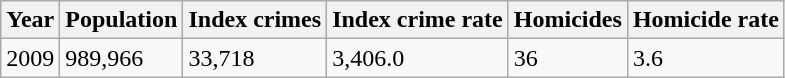<table class="wikitable">
<tr>
<th>Year</th>
<th>Population</th>
<th>Index crimes</th>
<th>Index crime rate</th>
<th>Homicides</th>
<th>Homicide rate</th>
</tr>
<tr>
<td>2009</td>
<td>989,966</td>
<td>33,718</td>
<td>3,406.0</td>
<td>36</td>
<td>3.6</td>
</tr>
</table>
